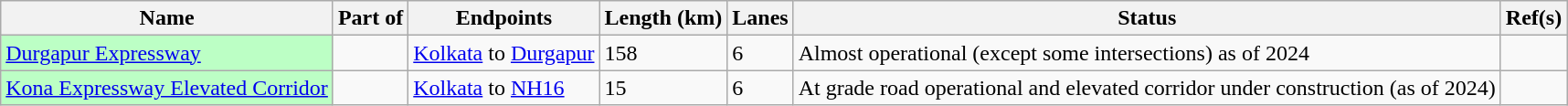<table class="wikitable sortable collapsible static-row-numbers"">
<tr>
<th>Name</th>
<th>Part of</th>
<th>Endpoints</th>
<th data-sort-type="number">Length (km)</th>
<th>Lanes</th>
<th>Status</th>
<th>Ref(s)</th>
</tr>
<tr>
<td style="background:#bcffc5;"><a href='#'>Durgapur Expressway</a></td>
<td> <br> </td>
<td><a href='#'>Kolkata</a> to <a href='#'>Durgapur</a></td>
<td>158</td>
<td>6</td>
<td>Almost operational (except some intersections) as of 2024</td>
<td></td>
</tr>
<tr>
<td style="background:#bcffc5;"><a href='#'>Kona Expressway Elevated Corridor</a></td>
<td></td>
<td><a href='#'>Kolkata</a> to <a href='#'>NH16</a></td>
<td>15</td>
<td>6</td>
<td>At grade road operational and elevated corridor under construction (as of 2024)</td>
<td></td>
</tr>
</table>
